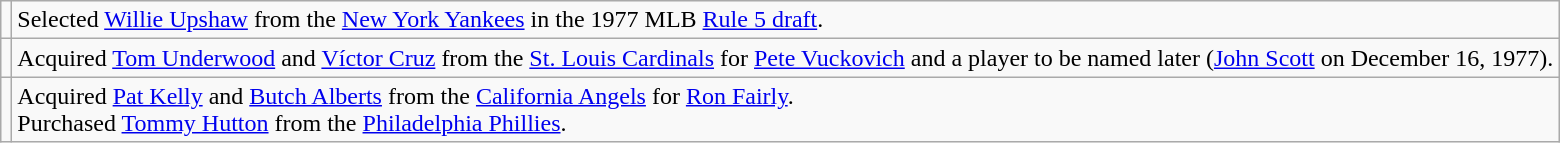<table class="wikitable">
<tr>
<td></td>
<td>Selected <a href='#'>Willie Upshaw</a> from the <a href='#'>New York Yankees</a> in the 1977 MLB <a href='#'>Rule 5 draft</a>.</td>
</tr>
<tr>
<td></td>
<td>Acquired <a href='#'>Tom Underwood</a> and <a href='#'>Víctor Cruz</a> from the <a href='#'>St. Louis Cardinals</a> for <a href='#'>Pete Vuckovich</a> and a player to be named later (<a href='#'>John Scott</a> on December 16, 1977).</td>
</tr>
<tr>
<td></td>
<td>Acquired <a href='#'>Pat Kelly</a> and <a href='#'>Butch Alberts</a> from the <a href='#'>California Angels</a> for <a href='#'>Ron Fairly</a>. <br>Purchased <a href='#'>Tommy Hutton</a> from the <a href='#'>Philadelphia Phillies</a>.</td>
</tr>
</table>
